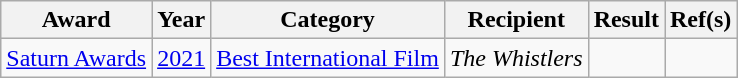<table class="wikitable plainrowheaders sortable">
<tr>
<th scope="col">Award</th>
<th scope="col">Year</th>
<th scope="col">Category</th>
<th scope="col">Recipient</th>
<th scope="col">Result</th>
<th scope="col">Ref(s)</th>
</tr>
<tr>
<td><a href='#'>Saturn Awards</a></td>
<td><a href='#'>2021</a></td>
<td><a href='#'>Best International Film</a></td>
<td><em>The Whistlers</em></td>
<td></td>
<td></td>
</tr>
</table>
